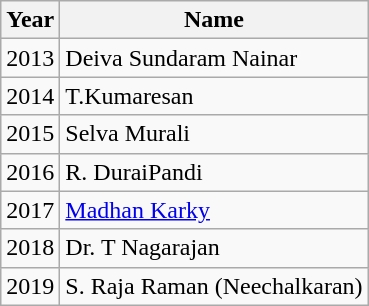<table class="wikitable">
<tr>
<th>Year</th>
<th>Name</th>
</tr>
<tr>
<td>2013</td>
<td>Deiva Sundaram Nainar </td>
</tr>
<tr>
<td>2014</td>
<td>T.Kumaresan </td>
</tr>
<tr>
<td>2015</td>
<td>Selva Murali </td>
</tr>
<tr>
<td>2016</td>
<td>R. DuraiPandi</td>
</tr>
<tr>
<td>2017</td>
<td><a href='#'>Madhan Karky</a></td>
</tr>
<tr>
<td>2018</td>
<td>Dr. T Nagarajan </td>
</tr>
<tr>
<td>2019</td>
<td>S. Raja Raman (Neechalkaran)</td>
</tr>
</table>
